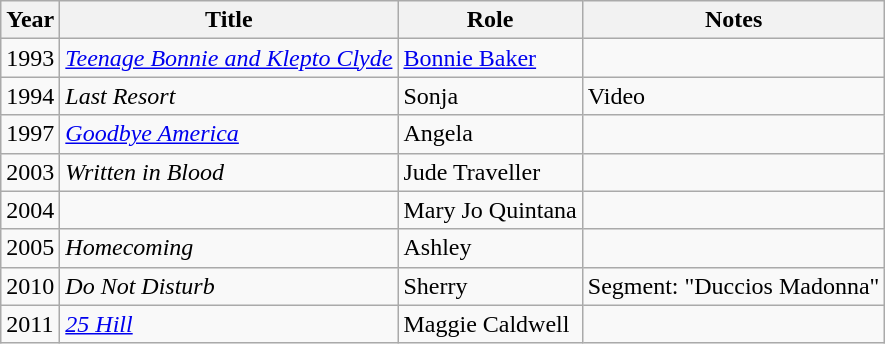<table class="wikitable sortable">
<tr>
<th>Year</th>
<th>Title</th>
<th>Role</th>
<th class="unsortable">Notes</th>
</tr>
<tr>
<td>1993</td>
<td><em><a href='#'>Teenage Bonnie and Klepto Clyde</a></em></td>
<td><a href='#'>Bonnie Baker</a></td>
<td></td>
</tr>
<tr>
<td>1994</td>
<td><em>Last Resort</em></td>
<td>Sonja</td>
<td>Video</td>
</tr>
<tr>
<td>1997</td>
<td><em><a href='#'>Goodbye America</a></em></td>
<td>Angela</td>
<td></td>
</tr>
<tr>
<td>2003</td>
<td><em>Written in Blood</em></td>
<td>Jude Traveller</td>
<td></td>
</tr>
<tr>
<td>2004</td>
<td><em></em></td>
<td>Mary Jo Quintana</td>
<td></td>
</tr>
<tr>
<td>2005</td>
<td><em>Homecoming</em></td>
<td>Ashley</td>
<td></td>
</tr>
<tr>
<td>2010</td>
<td><em>Do Not Disturb</em></td>
<td>Sherry</td>
<td>Segment: "Duccios Madonna"</td>
</tr>
<tr>
<td>2011</td>
<td><em><a href='#'>25 Hill</a></em></td>
<td>Maggie Caldwell</td>
<td></td>
</tr>
</table>
